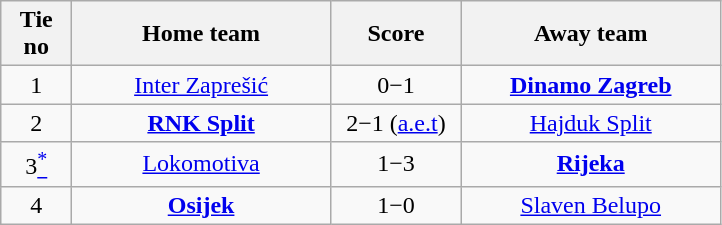<table class="wikitable" style="text-align: center">
<tr>
<th width=40>Tie no</th>
<th width=165>Home team</th>
<th width=80>Score</th>
<th width=165>Away team</th>
</tr>
<tr>
<td>1</td>
<td><a href='#'>Inter Zaprešić</a></td>
<td>0−1</td>
<td><strong><a href='#'>Dinamo Zagreb</a></strong></td>
</tr>
<tr>
<td>2</td>
<td><strong><a href='#'>RNK Split</a></strong></td>
<td>2−1 (<a href='#'>a.e.t</a>)</td>
<td><a href='#'>Hajduk Split</a></td>
</tr>
<tr>
<td>3<a href='#'><sup>*</sup></a></td>
<td><a href='#'>Lokomotiva</a></td>
<td>1−3</td>
<td><strong><a href='#'>Rijeka</a></strong></td>
</tr>
<tr>
<td>4</td>
<td><strong><a href='#'>Osijek</a></strong></td>
<td>1−0</td>
<td><a href='#'>Slaven Belupo</a></td>
</tr>
</table>
